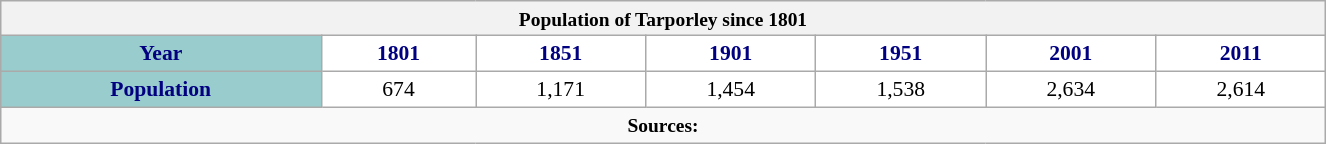<table class="wikitable" style="font-size:90%;width:70%;border:0px;text-align:center;line-height:120%; margin-left: auto; margin-right: auto; border: none;">
<tr>
<th colspan="22" style="text-align:center;font-size:90%;">Population of Tarporley since 1801</th>
</tr>
<tr>
<th style="background: #99CCCC; color: #000080" height="17">Year</th>
<th style="background: #FFFFFF; color:#000080;">1801</th>
<th style="background: #FFFFFF; color:#000080;">1851</th>
<th style="background: #FFFFFF; color:#000080;">1901</th>
<th style="background: #FFFFFF; color:#000080;">1951</th>
<th style="background: #FFFFFF; color:#000080;">2001</th>
<th style="background: #FFFFFF; color:#000080;">2011</th>
</tr>
<tr Align="center">
<th style="background: #99CCCC; color: #000080" height="17">Population</th>
<td style="background: #FFFFFF; color: black;">674</td>
<td style="background: #FFFFFF; color: black;">1,171</td>
<td style="background: #FFFFFF; color: black;">1,454</td>
<td style="background: #FFFFFF; color: black;">1,538</td>
<td style="background: #FFFFFF; color: black;">2,634</td>
<td style="background: #FFFFFF; color: black;">2,614</td>
</tr>
<tr>
<td colspan="22" style="text-align:center;font-size:90%;"><strong>Sources:</strong></td>
</tr>
</table>
